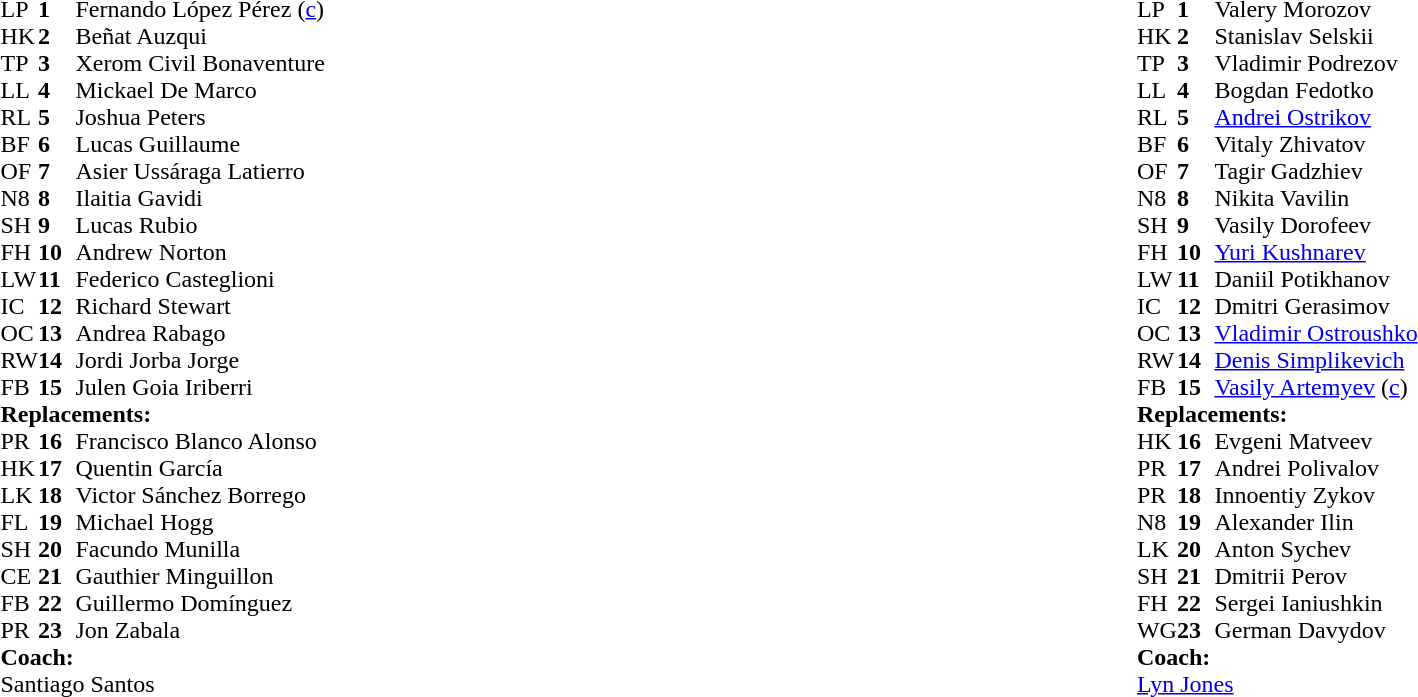<table style="width:100%">
<tr>
<td style="vertical-align:top;width:50%"><br><table cellspacing="0" cellpadding="0">
<tr>
<th width="25"></th>
<th width="25"></th>
</tr>
<tr>
<td>LP</td>
<td><strong>1</strong></td>
<td>Fernando López Pérez (<a href='#'>c</a>)</td>
<td></td>
<td></td>
</tr>
<tr>
<td>HK</td>
<td><strong>2</strong></td>
<td>Beñat Auzqui</td>
<td></td>
<td></td>
</tr>
<tr>
<td>TP</td>
<td><strong>3</strong></td>
<td>Xerom Civil Bonaventure</td>
<td></td>
<td></td>
</tr>
<tr>
<td>LL</td>
<td><strong>4</strong></td>
<td>Mickael De Marco</td>
<td></td>
<td></td>
</tr>
<tr>
<td>RL</td>
<td><strong>5</strong></td>
<td>Joshua Peters</td>
</tr>
<tr>
<td>BF</td>
<td><strong>6</strong></td>
<td>Lucas Guillaume</td>
</tr>
<tr>
<td>OF</td>
<td><strong>7</strong></td>
<td>Asier Ussáraga Latierro</td>
</tr>
<tr>
<td>N8</td>
<td><strong>8</strong></td>
<td>Ilaitia Gavidi</td>
<td></td>
<td></td>
</tr>
<tr>
<td>SH</td>
<td><strong>9</strong></td>
<td>Lucas Rubio</td>
</tr>
<tr>
<td>FH</td>
<td><strong>10</strong></td>
<td>Andrew Norton</td>
<td></td>
<td></td>
</tr>
<tr>
<td>LW</td>
<td><strong>11</strong></td>
<td>Federico Casteglioni</td>
<td></td>
<td></td>
</tr>
<tr>
<td>IC</td>
<td><strong>12</strong></td>
<td>Richard Stewart</td>
<td></td>
<td></td>
</tr>
<tr>
<td>OC</td>
<td><strong>13</strong></td>
<td>Andrea Rabago</td>
</tr>
<tr>
<td>RW</td>
<td><strong>14</strong></td>
<td>Jordi Jorba Jorge</td>
</tr>
<tr>
<td>FB</td>
<td><strong>15</strong></td>
<td>Julen Goia Iriberri</td>
</tr>
<tr>
<td colspan="4"><strong>Replacements:</strong></td>
</tr>
<tr>
<td>PR</td>
<td><strong>16</strong></td>
<td>Francisco Blanco Alonso</td>
<td></td>
<td></td>
</tr>
<tr>
<td>HK</td>
<td><strong>17</strong></td>
<td>Quentin García</td>
<td></td>
<td></td>
</tr>
<tr>
<td>LK</td>
<td><strong>18</strong></td>
<td>Victor Sánchez Borrego</td>
<td></td>
<td></td>
</tr>
<tr>
<td>FL</td>
<td><strong>19</strong></td>
<td>Michael Hogg</td>
<td></td>
<td></td>
</tr>
<tr>
<td>SH</td>
<td><strong>20</strong></td>
<td>Facundo Munilla</td>
<td></td>
<td></td>
</tr>
<tr>
<td>CE</td>
<td><strong>21</strong></td>
<td>Gauthier Minguillon</td>
<td></td>
<td></td>
</tr>
<tr>
<td>FB</td>
<td><strong>22</strong></td>
<td>Guillermo Domínguez</td>
<td></td>
<td></td>
</tr>
<tr>
<td>PR</td>
<td><strong>23</strong></td>
<td>Jon Zabala</td>
<td></td>
<td></td>
</tr>
<tr>
<td colspan="4"><strong>Coach:</strong></td>
</tr>
<tr>
<td colspan="4">Santiago Santos</td>
</tr>
</table>
</td>
<td style="vertical-align:top"></td>
<td style="vertical-align:top;width:40%"><br><table cellspacing="0" cellpadding="0">
<tr>
<th width="25"></th>
<th width="25"></th>
</tr>
<tr>
<td>LP</td>
<td><strong>1</strong></td>
<td>Valery Morozov</td>
<td></td>
<td></td>
</tr>
<tr>
<td>HK</td>
<td><strong>2</strong></td>
<td>Stanislav Selskii</td>
<td></td>
<td></td>
</tr>
<tr>
<td>TP</td>
<td><strong>3</strong></td>
<td>Vladimir Podrezov</td>
<td></td>
<td></td>
</tr>
<tr>
<td>LL</td>
<td><strong>4</strong></td>
<td>Bogdan Fedotko</td>
<td></td>
<td></td>
</tr>
<tr>
<td>RL</td>
<td><strong>5</strong></td>
<td><a href='#'>Andrei Ostrikov</a></td>
</tr>
<tr>
<td>BF</td>
<td><strong>6</strong></td>
<td>Vitaly Zhivatov</td>
<td></td>
<td></td>
</tr>
<tr>
<td>OF</td>
<td><strong>7</strong></td>
<td>Tagir Gadzhiev</td>
<td></td>
</tr>
<tr>
<td>N8</td>
<td><strong>8</strong></td>
<td>Nikita Vavilin</td>
</tr>
<tr>
<td>SH</td>
<td><strong>9</strong></td>
<td>Vasily Dorofeev</td>
<td></td>
<td></td>
</tr>
<tr>
<td>FH</td>
<td><strong>10</strong></td>
<td><a href='#'>Yuri Kushnarev</a></td>
<td></td>
<td></td>
</tr>
<tr>
<td>LW</td>
<td><strong>11</strong></td>
<td>Daniil Potikhanov</td>
</tr>
<tr>
<td>IC</td>
<td><strong>12</strong></td>
<td>Dmitri Gerasimov</td>
</tr>
<tr>
<td>OC</td>
<td><strong>13</strong></td>
<td><a href='#'>Vladimir Ostroushko</a></td>
</tr>
<tr>
<td>RW</td>
<td><strong>14</strong></td>
<td><a href='#'>Denis Simplikevich</a></td>
<td></td>
<td></td>
</tr>
<tr>
<td>FB</td>
<td><strong>15</strong></td>
<td><a href='#'>Vasily Artemyev</a> (<a href='#'>c</a>)</td>
</tr>
<tr>
<td colspan="4"><strong>Replacements:</strong></td>
</tr>
<tr>
<td>HK</td>
<td><strong>16</strong></td>
<td>Evgeni Matveev</td>
<td></td>
<td></td>
</tr>
<tr>
<td>PR</td>
<td><strong>17</strong></td>
<td>Andrei Polivalov</td>
<td></td>
<td></td>
</tr>
<tr>
<td>PR</td>
<td><strong>18</strong></td>
<td>Innoentiy Zykov</td>
<td></td>
<td></td>
</tr>
<tr>
<td>N8</td>
<td><strong>19</strong></td>
<td>Alexander Ilin</td>
<td></td>
<td></td>
</tr>
<tr>
<td>LK</td>
<td><strong>20</strong></td>
<td>Anton Sychev</td>
<td></td>
<td></td>
</tr>
<tr>
<td>SH</td>
<td><strong>21</strong></td>
<td>Dmitrii Perov</td>
<td></td>
<td></td>
</tr>
<tr>
<td>FH</td>
<td><strong>22</strong></td>
<td>Sergei Ianiushkin</td>
<td></td>
<td></td>
</tr>
<tr>
<td>WG</td>
<td><strong>23</strong></td>
<td>German Davydov</td>
<td></td>
<td></td>
</tr>
<tr>
<td colspan="4"><strong>Coach:</strong></td>
</tr>
<tr>
<td colspan="4"><a href='#'>Lyn Jones</a></td>
</tr>
</table>
</td>
</tr>
</table>
